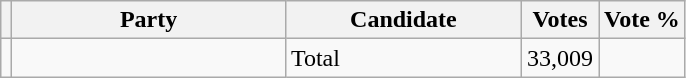<table class="wikitable">
<tr>
<th></th>
<th scope="col" width="175">Party</th>
<th scope="col" width="150">Candidate</th>
<th>Votes</th>
<th>Vote %<br>



</th>
</tr>
<tr |>
<td></td>
<td></td>
<td>Total</td>
<td align=right>33,009</td>
<td></td>
</tr>
</table>
